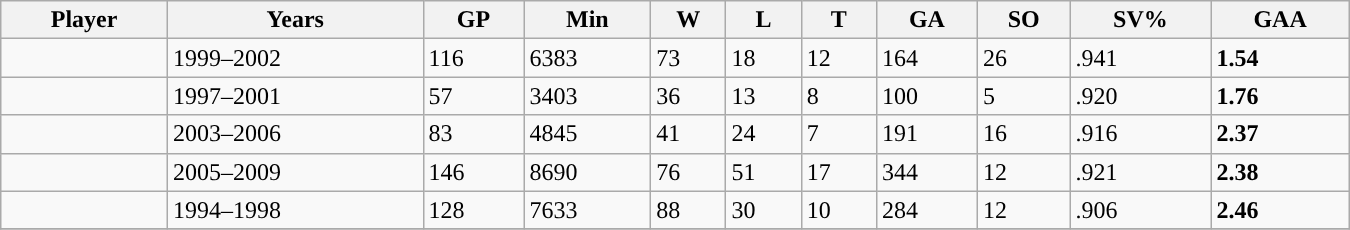<table class="wikitable sortable" width = 900>
<tr>
<th>Player</th>
<th>Years</th>
<th>GP</th>
<th>Min</th>
<th>W</th>
<th>L</th>
<th>T</th>
<th>GA</th>
<th>SO</th>
<th>SV%</th>
<th>GAA</th>
</tr>
<tr>
<td></td>
<td>1999–2002</td>
<td>116</td>
<td>6383</td>
<td>73</td>
<td>18</td>
<td>12</td>
<td>164</td>
<td>26</td>
<td>.941</td>
<td><strong>1.54</strong></td>
</tr>
<tr>
<td></td>
<td>1997–2001</td>
<td>57</td>
<td>3403</td>
<td>36</td>
<td>13</td>
<td>8</td>
<td>100</td>
<td>5</td>
<td>.920</td>
<td><strong>1.76</strong></td>
</tr>
<tr>
<td></td>
<td>2003–2006</td>
<td>83</td>
<td>4845</td>
<td>41</td>
<td>24</td>
<td>7</td>
<td>191</td>
<td>16</td>
<td>.916</td>
<td><strong>2.37</strong></td>
</tr>
<tr>
<td></td>
<td>2005–2009</td>
<td>146</td>
<td>8690</td>
<td>76</td>
<td>51</td>
<td>17</td>
<td>344</td>
<td>12</td>
<td>.921</td>
<td><strong>2.38</strong></td>
</tr>
<tr>
<td></td>
<td>1994–1998</td>
<td>128</td>
<td>7633</td>
<td>88</td>
<td>30</td>
<td>10</td>
<td>284</td>
<td>12</td>
<td>.906</td>
<td><strong>2.46</strong></td>
</tr>
<tr>
</tr>
</table>
